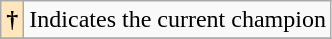<table class="wikitable">
<tr>
<th style="background-color:#FFE6BD">†</th>
<td>Indicates the current champion</td>
</tr>
<tr>
</tr>
</table>
